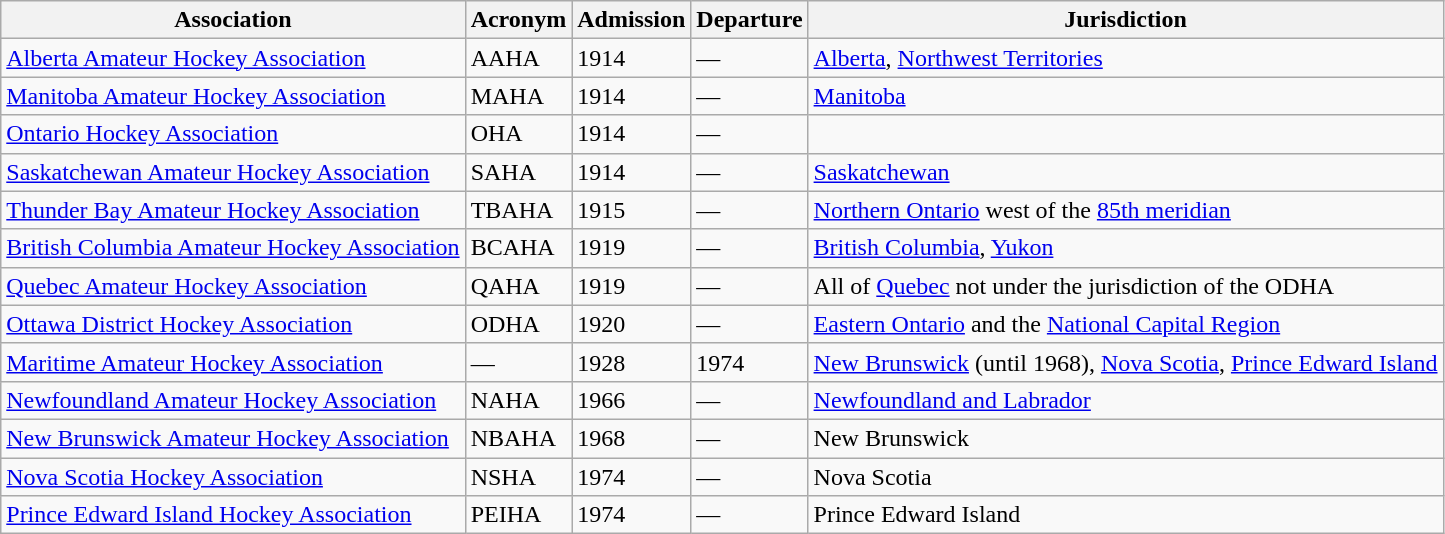<table class="wikitable">
<tr>
<th>Association</th>
<th>Acronym</th>
<th>Admission</th>
<th>Departure</th>
<th>Jurisdiction</th>
</tr>
<tr>
<td><a href='#'>Alberta Amateur Hockey Association</a></td>
<td>AAHA</td>
<td>1914</td>
<td>—</td>
<td><a href='#'>Alberta</a>, <a href='#'>Northwest Territories</a></td>
</tr>
<tr>
<td><a href='#'>Manitoba Amateur Hockey Association</a></td>
<td>MAHA</td>
<td>1914</td>
<td>—</td>
<td><a href='#'>Manitoba</a></td>
</tr>
<tr>
<td><a href='#'>Ontario Hockey Association</a></td>
<td>OHA</td>
<td>1914</td>
<td>—</td>
<td></td>
</tr>
<tr>
<td><a href='#'>Saskatchewan Amateur Hockey Association</a></td>
<td>SAHA</td>
<td>1914</td>
<td>—</td>
<td><a href='#'>Saskatchewan</a></td>
</tr>
<tr>
<td><a href='#'>Thunder Bay Amateur Hockey Association</a></td>
<td>TBAHA</td>
<td>1915</td>
<td>—</td>
<td><a href='#'>Northern Ontario</a> west of the <a href='#'>85th meridian</a></td>
</tr>
<tr>
<td><a href='#'>British Columbia Amateur Hockey Association</a></td>
<td>BCAHA</td>
<td>1919</td>
<td>—</td>
<td><a href='#'>British Columbia</a>, <a href='#'>Yukon</a></td>
</tr>
<tr>
<td><a href='#'>Quebec Amateur Hockey Association</a></td>
<td>QAHA</td>
<td>1919</td>
<td>—</td>
<td>All of <a href='#'>Quebec</a> not under the jurisdiction of the ODHA</td>
</tr>
<tr>
<td><a href='#'>Ottawa District Hockey Association</a></td>
<td>ODHA</td>
<td>1920</td>
<td>—</td>
<td><a href='#'>Eastern Ontario</a> and the <a href='#'>National Capital Region</a><br></td>
</tr>
<tr>
<td><a href='#'>Maritime Amateur Hockey Association</a></td>
<td>—</td>
<td>1928</td>
<td>1974</td>
<td><a href='#'>New Brunswick</a> (until 1968), <a href='#'>Nova Scotia</a>, <a href='#'>Prince Edward Island</a></td>
</tr>
<tr>
<td><a href='#'>Newfoundland Amateur Hockey Association</a></td>
<td>NAHA</td>
<td>1966</td>
<td>—</td>
<td><a href='#'>Newfoundland and Labrador</a></td>
</tr>
<tr>
<td><a href='#'>New Brunswick Amateur Hockey Association</a></td>
<td>NBAHA</td>
<td>1968</td>
<td>—</td>
<td>New Brunswick</td>
</tr>
<tr>
<td><a href='#'>Nova Scotia Hockey Association</a></td>
<td>NSHA</td>
<td>1974</td>
<td>—</td>
<td>Nova Scotia</td>
</tr>
<tr>
<td><a href='#'>Prince Edward Island Hockey Association</a></td>
<td>PEIHA</td>
<td>1974</td>
<td>—</td>
<td>Prince Edward Island</td>
</tr>
</table>
